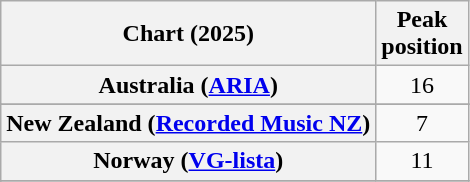<table class="wikitable sortable plainrowheaders" style="text-align:center">
<tr>
<th scope="col">Chart (2025)</th>
<th scope="col">Peak<br>position</th>
</tr>
<tr>
<th scope="row">Australia (<a href='#'>ARIA</a>)</th>
<td>16</td>
</tr>
<tr>
</tr>
<tr>
</tr>
<tr>
</tr>
<tr>
</tr>
<tr>
</tr>
<tr>
<th scope="row">New Zealand (<a href='#'>Recorded Music NZ</a>)</th>
<td>7</td>
</tr>
<tr>
<th scope="row">Norway (<a href='#'>VG-lista</a>)</th>
<td>11</td>
</tr>
<tr>
</tr>
<tr>
</tr>
<tr>
</tr>
</table>
